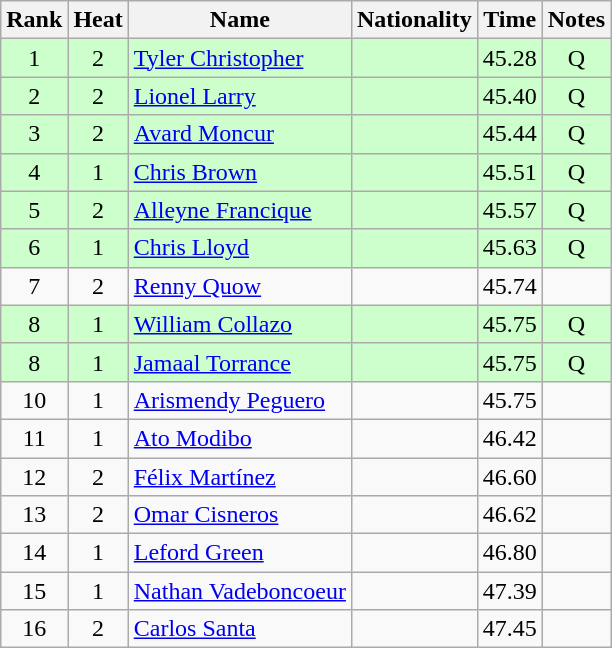<table class="wikitable sortable" style="text-align:center">
<tr>
<th>Rank</th>
<th>Heat</th>
<th>Name</th>
<th>Nationality</th>
<th>Time</th>
<th>Notes</th>
</tr>
<tr bgcolor=ccffcc>
<td>1</td>
<td>2</td>
<td align=left><a href='#'>Tyler Christopher</a></td>
<td align=left></td>
<td>45.28</td>
<td>Q</td>
</tr>
<tr bgcolor=ccffcc>
<td>2</td>
<td>2</td>
<td align=left><a href='#'>Lionel Larry</a></td>
<td align=left></td>
<td>45.40</td>
<td>Q</td>
</tr>
<tr bgcolor=ccffcc>
<td>3</td>
<td>2</td>
<td align=left><a href='#'>Avard Moncur</a></td>
<td align=left></td>
<td>45.44</td>
<td>Q</td>
</tr>
<tr bgcolor=ccffcc>
<td>4</td>
<td>1</td>
<td align=left><a href='#'>Chris Brown</a></td>
<td align=left></td>
<td>45.51</td>
<td>Q</td>
</tr>
<tr bgcolor=ccffcc>
<td>5</td>
<td>2</td>
<td align=left><a href='#'>Alleyne Francique</a></td>
<td align=left></td>
<td>45.57</td>
<td>Q</td>
</tr>
<tr bgcolor=ccffcc>
<td>6</td>
<td>1</td>
<td align=left><a href='#'>Chris Lloyd</a></td>
<td align=left></td>
<td>45.63</td>
<td>Q</td>
</tr>
<tr>
<td>7</td>
<td>2</td>
<td align=left><a href='#'>Renny Quow</a></td>
<td align=left></td>
<td>45.74</td>
<td></td>
</tr>
<tr bgcolor=ccffcc>
<td>8</td>
<td>1</td>
<td align=left><a href='#'>William Collazo</a></td>
<td align=left></td>
<td>45.75</td>
<td>Q</td>
</tr>
<tr bgcolor=ccffcc>
<td>8</td>
<td>1</td>
<td align=left><a href='#'>Jamaal Torrance</a></td>
<td align=left></td>
<td>45.75</td>
<td>Q</td>
</tr>
<tr>
<td>10</td>
<td>1</td>
<td align=left><a href='#'>Arismendy Peguero</a></td>
<td align=left></td>
<td>45.75</td>
<td></td>
</tr>
<tr>
<td>11</td>
<td>1</td>
<td align=left><a href='#'>Ato Modibo</a></td>
<td align=left></td>
<td>46.42</td>
<td></td>
</tr>
<tr>
<td>12</td>
<td>2</td>
<td align=left><a href='#'>Félix Martínez</a></td>
<td align=left></td>
<td>46.60</td>
<td></td>
</tr>
<tr>
<td>13</td>
<td>2</td>
<td align=left><a href='#'>Omar Cisneros</a></td>
<td align=left></td>
<td>46.62</td>
<td></td>
</tr>
<tr>
<td>14</td>
<td>1</td>
<td align=left><a href='#'>Leford Green</a></td>
<td align=left></td>
<td>46.80</td>
<td></td>
</tr>
<tr>
<td>15</td>
<td>1</td>
<td align=left><a href='#'>Nathan Vadeboncoeur</a></td>
<td align=left></td>
<td>47.39</td>
<td></td>
</tr>
<tr>
<td>16</td>
<td>2</td>
<td align=left><a href='#'>Carlos Santa</a></td>
<td align=left></td>
<td>47.45</td>
<td></td>
</tr>
</table>
